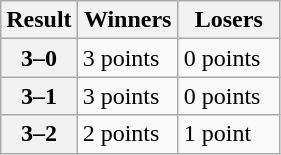<table class="wikitable">
<tr>
<th width=10px>Result</th>
<th width=60px>Winners</th>
<th width=60px>Losers</th>
</tr>
<tr>
<th>3–0</th>
<td>3 points</td>
<td>0 points</td>
</tr>
<tr>
<th>3–1</th>
<td>3 points</td>
<td>0 points</td>
</tr>
<tr>
<th>3–2</th>
<td>2 points</td>
<td>1 point</td>
</tr>
</table>
